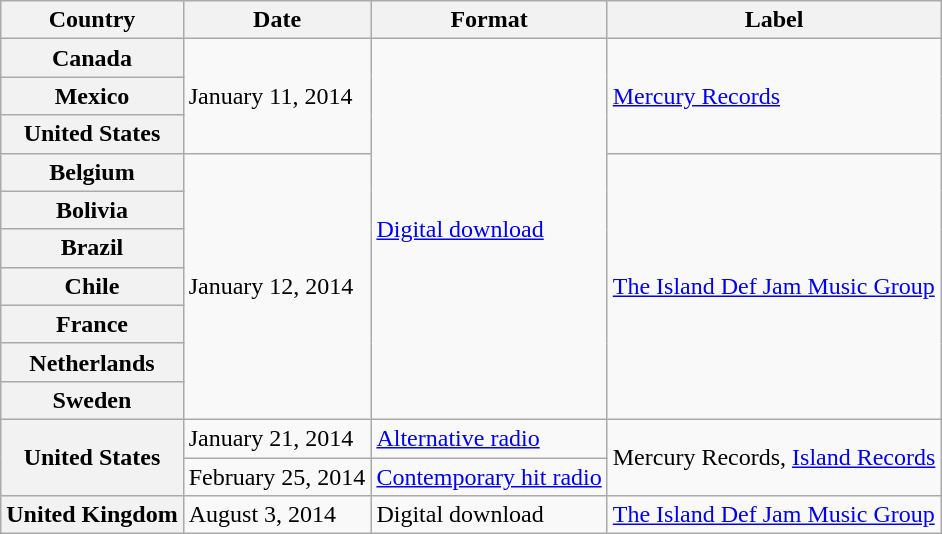<table class="wikitable plainrowheaders">
<tr>
<th scope="col">Country</th>
<th scope="col">Date</th>
<th scope="col">Format</th>
<th scope="col">Label</th>
</tr>
<tr>
<th scope="row">Canada</th>
<td rowspan="3">January 11, 2014</td>
<td rowspan="10"><a href='#'>Digital download</a></td>
<td rowspan="3"><a href='#'>Mercury Records</a></td>
</tr>
<tr>
<th scope="row">Mexico</th>
</tr>
<tr>
<th scope="row">United States</th>
</tr>
<tr>
<th scope="row">Belgium</th>
<td rowspan="7">January 12, 2014</td>
<td rowspan="7"><a href='#'>The Island Def Jam Music Group</a></td>
</tr>
<tr>
<th scope="row">Bolivia</th>
</tr>
<tr>
<th scope="row">Brazil</th>
</tr>
<tr>
<th scope="row">Chile</th>
</tr>
<tr>
<th scope="row">France</th>
</tr>
<tr>
<th scope="row">Netherlands</th>
</tr>
<tr>
<th scope="row">Sweden</th>
</tr>
<tr>
<th scope="row" rowspan="2">United States</th>
<td>January 21, 2014</td>
<td><a href='#'>Alternative radio</a></td>
<td rowspan="2">Mercury Records, <a href='#'>Island Records</a></td>
</tr>
<tr>
<td>February 25, 2014</td>
<td><a href='#'>Contemporary hit radio</a></td>
</tr>
<tr>
<th scope="row">United Kingdom</th>
<td>August 3, 2014</td>
<td>Digital download</td>
<td><a href='#'>The Island Def Jam Music Group</a></td>
</tr>
</table>
